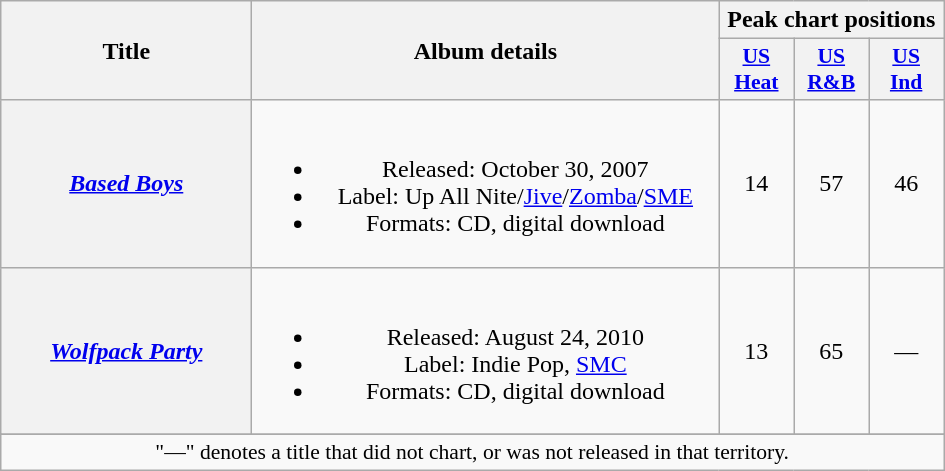<table class="wikitable plainrowheaders" style="text-align:center;">
<tr>
<th rowspan="2" scope="col" style="width:10em;">Title</th>
<th rowspan="2" scope="col" style="width:19em;">Album details</th>
<th colspan="3" scope="col">Peak chart positions</th>
</tr>
<tr>
<th scope="col" style="width:3em;font-size:90%;"><a href='#'>US Heat</a></th>
<th scope="col" style="width:3em;font-size:90%;"><a href='#'>US R&B</a></th>
<th scope="col" style="width:3em;font-size:90%;"><a href='#'>US<br>Ind</a></th>
</tr>
<tr>
<th scope="row"><em><a href='#'>Based Boys</a></em></th>
<td><br><ul><li>Released: October 30, 2007</li><li>Label: Up All Nite/<a href='#'>Jive</a>/<a href='#'>Zomba</a>/<a href='#'>SME</a></li><li>Formats: CD, digital download</li></ul></td>
<td>14</td>
<td>57</td>
<td>46</td>
</tr>
<tr>
<th scope="row"><em><a href='#'>Wolfpack Party</a></em></th>
<td><br><ul><li>Released: August 24, 2010</li><li>Label: Indie Pop, <a href='#'>SMC</a></li><li>Formats: CD, digital download</li></ul></td>
<td>13</td>
<td>65</td>
<td>—</td>
</tr>
<tr>
</tr>
<tr>
<td colspan="14" style="font-size:90%">"—" denotes a title that did not chart, or was not released in that territory.</td>
</tr>
</table>
